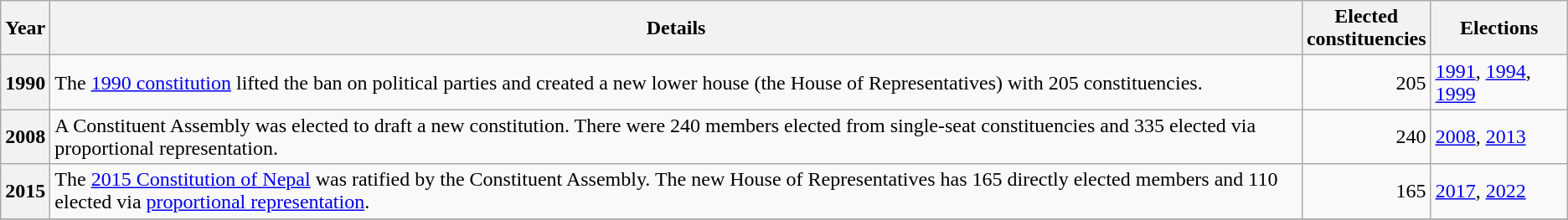<table class="wikitable sortable">
<tr>
<th scope=col>Year</th>
<th scope=col class=unsortable>Details</th>
<th scope=col>Elected<br>constituencies</th>
<th scope=col class="unsortable">Elections</th>
</tr>
<tr>
<th scope=row>1990</th>
<td>The <a href='#'>1990 constitution</a> lifted the ban on political parties and created a new lower house (the House of Representatives) with 205 constituencies.</td>
<td align=right>205</td>
<td><a href='#'>1991</a>, <a href='#'>1994</a>, <a href='#'>1999</a></td>
</tr>
<tr>
<th scope=row>2008</th>
<td>A Constituent Assembly was elected to draft a new constitution. There were 240 members elected from single-seat constituencies and 335 elected via proportional representation.</td>
<td align=right>240</td>
<td><a href='#'>2008</a>, <a href='#'>2013</a></td>
</tr>
<tr>
<th scope=row>2015</th>
<td>The <a href='#'>2015 Constitution of Nepal</a> was ratified by the Constituent Assembly. The new House of Representatives has 165 directly elected members and 110 elected via <a href='#'>proportional representation</a>.</td>
<td align=right>165</td>
<td><a href='#'>2017</a>, <a href='#'>2022</a></td>
</tr>
<tr>
</tr>
</table>
